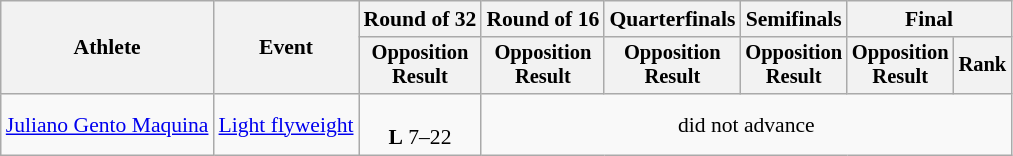<table class="wikitable" style="font-size:90%">
<tr>
<th rowspan="2">Athlete</th>
<th rowspan="2">Event</th>
<th>Round of 32</th>
<th>Round of 16</th>
<th>Quarterfinals</th>
<th>Semifinals</th>
<th colspan=2>Final</th>
</tr>
<tr style="font-size:95%">
<th>Opposition<br>Result</th>
<th>Opposition<br>Result</th>
<th>Opposition<br>Result</th>
<th>Opposition<br>Result</th>
<th>Opposition<br>Result</th>
<th>Rank</th>
</tr>
<tr align=center>
<td align=left><a href='#'>Juliano Gento Maquina</a></td>
<td align=left><a href='#'>Light flyweight</a></td>
<td><br><strong>L</strong> 7–22</td>
<td colspan=5>did not advance</td>
</tr>
</table>
